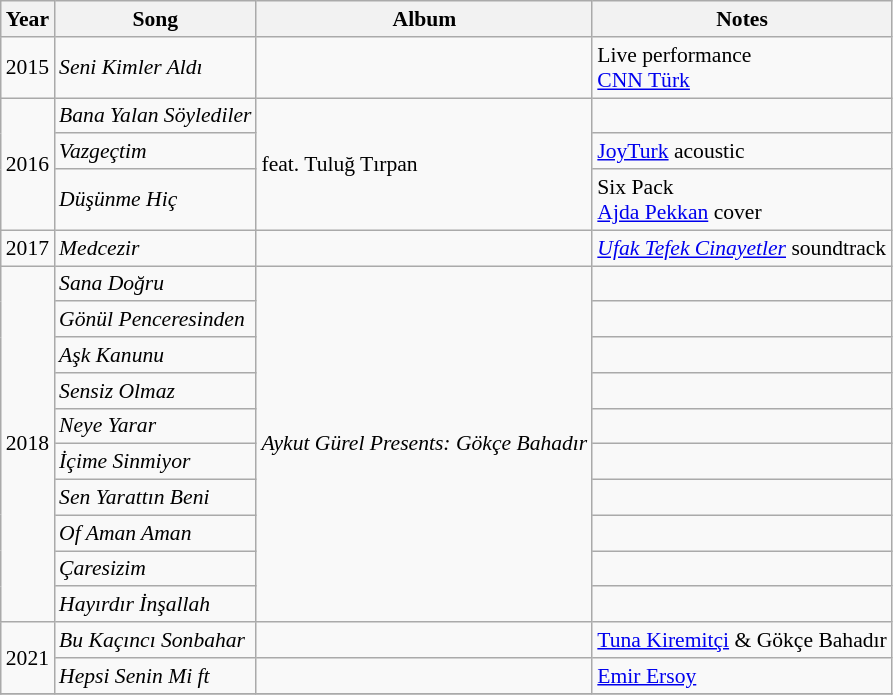<table class="wikitable" style="font-size:90%">
<tr>
<th>Year</th>
<th>Song</th>
<th>Album</th>
<th>Notes</th>
</tr>
<tr>
<td>2015</td>
<td><em>Seni Kimler Aldı</em></td>
<td></td>
<td>Live performance<br><a href='#'>CNN Türk</a></td>
</tr>
<tr>
<td rowspan="3">2016</td>
<td><em>Bana Yalan Söylediler</em></td>
<td rowspan="3">feat. Tuluğ Tırpan</td>
<td></td>
</tr>
<tr>
<td><em>Vazgeçtim</em></td>
<td><a href='#'>JoyTurk</a> acoustic</td>
</tr>
<tr>
<td><em>Düşünme Hiç</em></td>
<td>Six Pack<br><a href='#'>Ajda Pekkan</a> cover</td>
</tr>
<tr>
<td>2017</td>
<td><em>Medcezir</em></td>
<td></td>
<td><em><a href='#'>Ufak Tefek Cinayetler</a></em> soundtrack</td>
</tr>
<tr>
<td rowspan="10">2018</td>
<td><em>Sana Doğru</em></td>
<td rowspan="10"><em>Aykut Gürel Presents: Gökçe Bahadır</em></td>
<td></td>
</tr>
<tr>
<td><em>Gönül Penceresinden</em></td>
<td></td>
</tr>
<tr>
<td><em>Aşk Kanunu</em></td>
<td></td>
</tr>
<tr>
<td><em>Sensiz Olmaz</em></td>
<td></td>
</tr>
<tr>
<td><em>Neye Yarar</em></td>
<td></td>
</tr>
<tr>
<td><em>İçime Sinmiyor</em></td>
<td></td>
</tr>
<tr>
<td><em>Sen Yarattın Beni</em></td>
<td></td>
</tr>
<tr>
<td><em>Of Aman Aman</em></td>
<td></td>
</tr>
<tr>
<td><em>Çaresizim</em></td>
<td></td>
</tr>
<tr>
<td><em>Hayırdır İnşallah</em></td>
<td></td>
</tr>
<tr>
<td rowspan="2">2021</td>
<td><em>Bu Kaçıncı Sonbahar</em></td>
<td></td>
<td><a href='#'>Tuna Kiremitçi</a> & Gökçe Bahadır</td>
</tr>
<tr>
<td><em>Hepsi Senin Mi ft</em></td>
<td></td>
<td><a href='#'>Emir Ersoy</a></td>
</tr>
<tr>
</tr>
</table>
